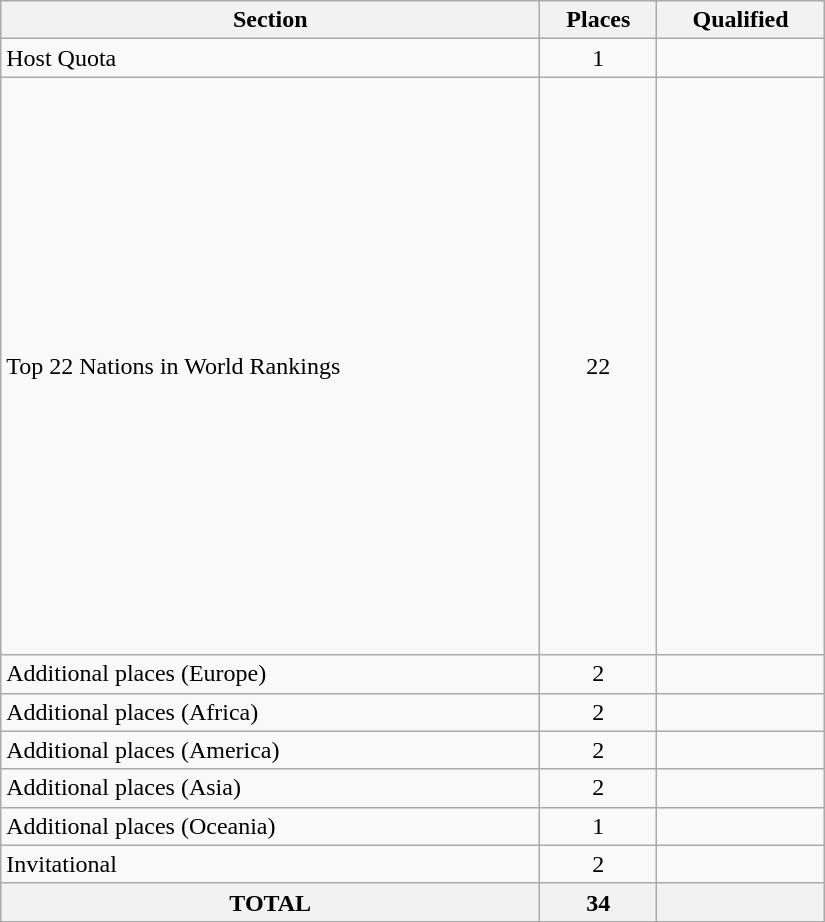<table class="wikitable" width=550>
<tr>
<th>Section</th>
<th>Places</th>
<th>Qualified</th>
</tr>
<tr>
<td>Host Quota</td>
<td align="center">1</td>
<td></td>
</tr>
<tr>
<td>Top 22 Nations in World Rankings</td>
<td align="center">22</td>
<td><br><br><br><br><br><br><br><br><br><br><br><br><br><br><br><br><br><br><br><br><br></td>
</tr>
<tr>
<td>Additional places (Europe)</td>
<td align="center">2</td>
<td><br></td>
</tr>
<tr>
<td>Additional places (Africa)</td>
<td align="center">2</td>
<td><br></td>
</tr>
<tr>
<td>Additional places (America)</td>
<td align="center">2</td>
<td><br></td>
</tr>
<tr>
<td>Additional places (Asia)</td>
<td align="center">2</td>
<td><br></td>
</tr>
<tr>
<td>Additional places (Oceania)</td>
<td align="center">1</td>
<td></td>
</tr>
<tr>
<td>Invitational</td>
<td align="center">2</td>
<td><br></td>
</tr>
<tr>
<th>TOTAL</th>
<th>34</th>
<th></th>
</tr>
</table>
